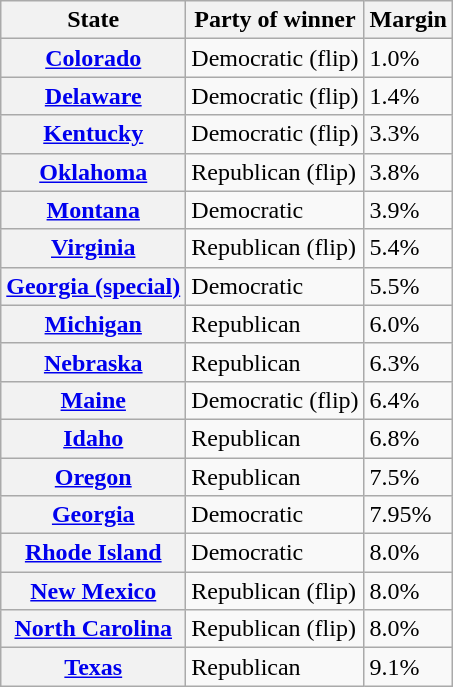<table class="wikitable sortable">
<tr>
<th>State</th>
<th>Party of winner</th>
<th>Margin</th>
</tr>
<tr>
<th><a href='#'>Colorado</a></th>
<td data-sort-value=1 >Democratic (flip)</td>
<td>1.0%</td>
</tr>
<tr>
<th><a href='#'>Delaware</a></th>
<td data-sort-value=1 >Democratic (flip)</td>
<td>1.4%</td>
</tr>
<tr>
<th><a href='#'>Kentucky</a></th>
<td data-sort-value=1 >Democratic (flip)</td>
<td>3.3%</td>
</tr>
<tr>
<th><a href='#'>Oklahoma</a></th>
<td data-sort-value=1 >Republican (flip)</td>
<td>3.8%</td>
</tr>
<tr>
<th><a href='#'>Montana</a></th>
<td data-sort-value=1 >Democratic</td>
<td>3.9%</td>
</tr>
<tr>
<th><a href='#'>Virginia</a></th>
<td data-sort-value=1 >Republican (flip)</td>
<td>5.4%</td>
</tr>
<tr>
<th><a href='#'>Georgia (special)</a></th>
<td data-sort-value=-1 >Democratic</td>
<td>5.5%</td>
</tr>
<tr>
<th><a href='#'>Michigan</a></th>
<td data-sort-value=1 >Republican</td>
<td>6.0%</td>
</tr>
<tr>
<th><a href='#'>Nebraska</a></th>
<td data-sort-value=1 >Republican</td>
<td>6.3%</td>
</tr>
<tr>
<th><a href='#'>Maine</a></th>
<td data-sort-value=1 >Democratic (flip)</td>
<td>6.4%</td>
</tr>
<tr>
<th><a href='#'>Idaho</a></th>
<td data-sort-value=1 >Republican</td>
<td>6.8%</td>
</tr>
<tr>
<th><a href='#'>Oregon</a></th>
<td data-sort-value=1 >Republican</td>
<td>7.5%</td>
</tr>
<tr>
<th><a href='#'>Georgia</a></th>
<td data-sort-value=1 >Democratic</td>
<td>7.95%</td>
</tr>
<tr>
<th><a href='#'>Rhode Island</a></th>
<td data-sort-value=1 >Democratic</td>
<td>8.0%</td>
</tr>
<tr>
<th><a href='#'>New Mexico</a></th>
<td data-sort-value=1 >Republican (flip)</td>
<td>8.0%</td>
</tr>
<tr>
<th><a href='#'>North Carolina</a></th>
<td data-sort-value=1 >Republican (flip)</td>
<td>8.0%</td>
</tr>
<tr>
<th><a href='#'>Texas</a></th>
<td data-sort-value=1 >Republican</td>
<td>9.1%</td>
</tr>
</table>
